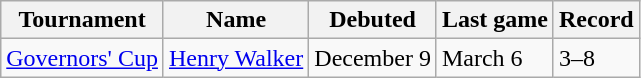<table class="wikitable">
<tr>
<th>Tournament</th>
<th>Name</th>
<th>Debuted</th>
<th>Last game</th>
<th>Record</th>
</tr>
<tr>
<td><a href='#'>Governors' Cup</a></td>
<td><a href='#'>Henry Walker</a></td>
<td>December 9 </td>
<td>March 6 </td>
<td>3–8</td>
</tr>
</table>
